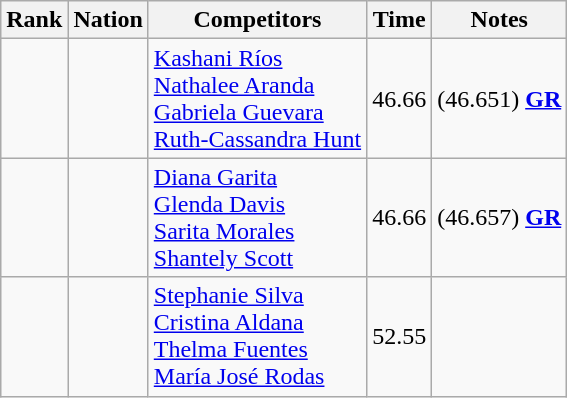<table class="wikitable sortable" style="text-align:center">
<tr>
<th>Rank</th>
<th>Nation</th>
<th>Competitors</th>
<th>Time</th>
<th>Notes</th>
</tr>
<tr>
<td></td>
<td align=left></td>
<td align=left><a href='#'>Kashani Ríos</a><br><a href='#'>Nathalee Aranda</a><br><a href='#'>Gabriela Guevara</a><br><a href='#'>Ruth-Cassandra Hunt</a></td>
<td>46.66</td>
<td>(46.651) <strong><a href='#'>GR</a></strong></td>
</tr>
<tr>
<td></td>
<td align=left></td>
<td align=left><a href='#'>Diana Garita</a><br><a href='#'>Glenda Davis</a><br><a href='#'>Sarita Morales</a><br><a href='#'>Shantely Scott</a></td>
<td>46.66</td>
<td>(46.657) <strong><a href='#'>GR</a></strong></td>
</tr>
<tr>
<td></td>
<td align=left></td>
<td align=left><a href='#'>Stephanie Silva</a><br><a href='#'>Cristina Aldana</a><br><a href='#'>Thelma Fuentes</a><br><a href='#'>María José Rodas</a></td>
<td>52.55</td>
<td></td>
</tr>
</table>
